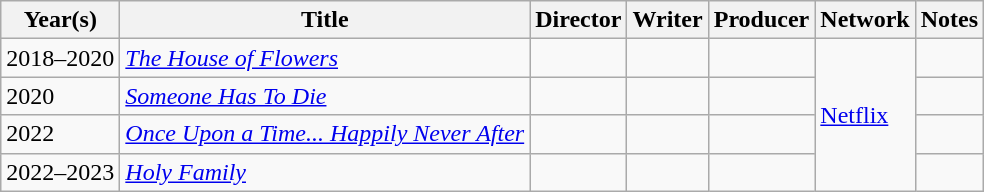<table class="wikitable">
<tr>
<th>Year(s)</th>
<th>Title</th>
<th>Director</th>
<th>Writer</th>
<th>Producer</th>
<th>Network</th>
<th>Notes</th>
</tr>
<tr>
<td>2018–2020</td>
<td><em><a href='#'>The House of Flowers</a></em></td>
<td></td>
<td></td>
<td></td>
<td rowspan="4"><a href='#'>Netflix</a></td>
<td></td>
</tr>
<tr>
<td>2020</td>
<td><em><a href='#'>Someone Has To Die</a></em></td>
<td></td>
<td></td>
<td></td>
<td></td>
</tr>
<tr>
<td>2022</td>
<td><em><a href='#'>Once Upon a Time... Happily Never After</a></em></td>
<td></td>
<td></td>
<td></td>
<td></td>
</tr>
<tr>
<td>2022–2023</td>
<td><em><a href='#'>Holy Family</a></em></td>
<td></td>
<td></td>
<td></td>
<td></td>
</tr>
</table>
